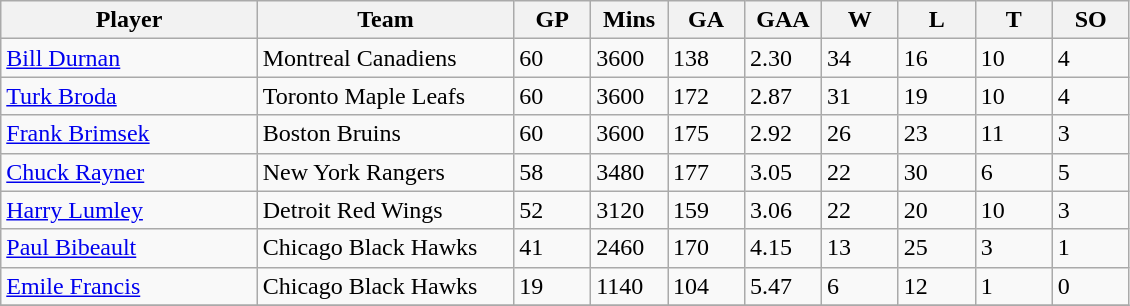<table class="wikitable">
<tr>
<th bgcolor="#DDDDFF" width="20%">Player</th>
<th bgcolor="#DDDDFF" width="20%">Team</th>
<th bgcolor="#DDDDFF" width="6%">GP</th>
<th bgcolor="#DDDDFF" width="6%">Mins</th>
<th bgcolor="#DDDDFF" width="6%">GA</th>
<th bgcolor="#DDDDFF" width="6%">GAA</th>
<th bgcolor="#DDDDFF" width="6%">W</th>
<th bgcolor="#DDDDFF" width="6%">L</th>
<th bgcolor="#DDDDFF" width="6%">T</th>
<th bgcolor="#DDDDFF" width="6%">SO</th>
</tr>
<tr>
<td><a href='#'>Bill Durnan</a></td>
<td>Montreal Canadiens</td>
<td>60</td>
<td>3600</td>
<td>138</td>
<td>2.30</td>
<td>34</td>
<td>16</td>
<td>10</td>
<td>4</td>
</tr>
<tr>
<td><a href='#'>Turk Broda</a></td>
<td>Toronto Maple Leafs</td>
<td>60</td>
<td>3600</td>
<td>172</td>
<td>2.87</td>
<td>31</td>
<td>19</td>
<td>10</td>
<td>4</td>
</tr>
<tr>
<td><a href='#'>Frank Brimsek</a></td>
<td>Boston Bruins</td>
<td>60</td>
<td>3600</td>
<td>175</td>
<td>2.92</td>
<td>26</td>
<td>23</td>
<td>11</td>
<td>3</td>
</tr>
<tr>
<td><a href='#'>Chuck Rayner</a></td>
<td>New York Rangers</td>
<td>58</td>
<td>3480</td>
<td>177</td>
<td>3.05</td>
<td>22</td>
<td>30</td>
<td>6</td>
<td>5</td>
</tr>
<tr>
<td><a href='#'>Harry Lumley</a></td>
<td>Detroit Red Wings</td>
<td>52</td>
<td>3120</td>
<td>159</td>
<td>3.06</td>
<td>22</td>
<td>20</td>
<td>10</td>
<td>3</td>
</tr>
<tr>
<td><a href='#'>Paul Bibeault</a></td>
<td>Chicago Black Hawks</td>
<td>41</td>
<td>2460</td>
<td>170</td>
<td>4.15</td>
<td>13</td>
<td>25</td>
<td>3</td>
<td>1</td>
</tr>
<tr>
<td><a href='#'>Emile Francis</a></td>
<td>Chicago Black Hawks</td>
<td>19</td>
<td>1140</td>
<td>104</td>
<td>5.47</td>
<td>6</td>
<td>12</td>
<td>1</td>
<td>0</td>
</tr>
<tr>
</tr>
</table>
